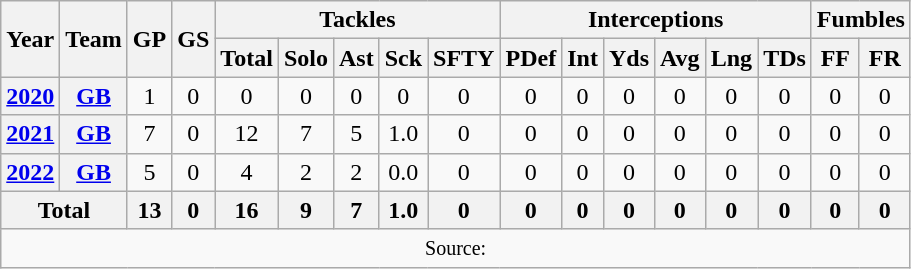<table class="wikitable" style="text-align: center;">
<tr>
<th rowspan=2>Year</th>
<th rowspan=2>Team</th>
<th rowspan=2>GP</th>
<th rowspan=2>GS</th>
<th colspan=5>Tackles</th>
<th colspan=6>Interceptions</th>
<th colspan=2>Fumbles</th>
</tr>
<tr>
<th>Total</th>
<th>Solo</th>
<th>Ast</th>
<th>Sck</th>
<th>SFTY</th>
<th>PDef</th>
<th>Int</th>
<th>Yds</th>
<th>Avg</th>
<th>Lng</th>
<th>TDs</th>
<th>FF</th>
<th>FR</th>
</tr>
<tr>
<th><a href='#'>2020</a></th>
<th><a href='#'>GB</a></th>
<td>1</td>
<td>0</td>
<td>0</td>
<td>0</td>
<td>0</td>
<td>0</td>
<td>0</td>
<td>0</td>
<td>0</td>
<td>0</td>
<td>0</td>
<td>0</td>
<td>0</td>
<td>0</td>
<td>0</td>
</tr>
<tr>
<th><a href='#'>2021</a></th>
<th><a href='#'>GB</a></th>
<td>7</td>
<td>0</td>
<td>12</td>
<td>7</td>
<td>5</td>
<td>1.0</td>
<td>0</td>
<td>0</td>
<td>0</td>
<td>0</td>
<td>0</td>
<td>0</td>
<td>0</td>
<td>0</td>
<td>0</td>
</tr>
<tr>
<th><a href='#'>2022</a></th>
<th><a href='#'>GB</a></th>
<td>5</td>
<td>0</td>
<td>4</td>
<td>2</td>
<td>2</td>
<td>0.0</td>
<td>0</td>
<td>0</td>
<td>0</td>
<td>0</td>
<td>0</td>
<td>0</td>
<td>0</td>
<td>0</td>
<td>0</td>
</tr>
<tr>
<th colspan="2">Total</th>
<th>13</th>
<th>0</th>
<th>16</th>
<th>9</th>
<th>7</th>
<th>1.0</th>
<th>0</th>
<th>0</th>
<th>0</th>
<th>0</th>
<th>0</th>
<th>0</th>
<th>0</th>
<th>0</th>
<th>0</th>
</tr>
<tr>
<td colspan="17"><small>Source: </small></td>
</tr>
</table>
